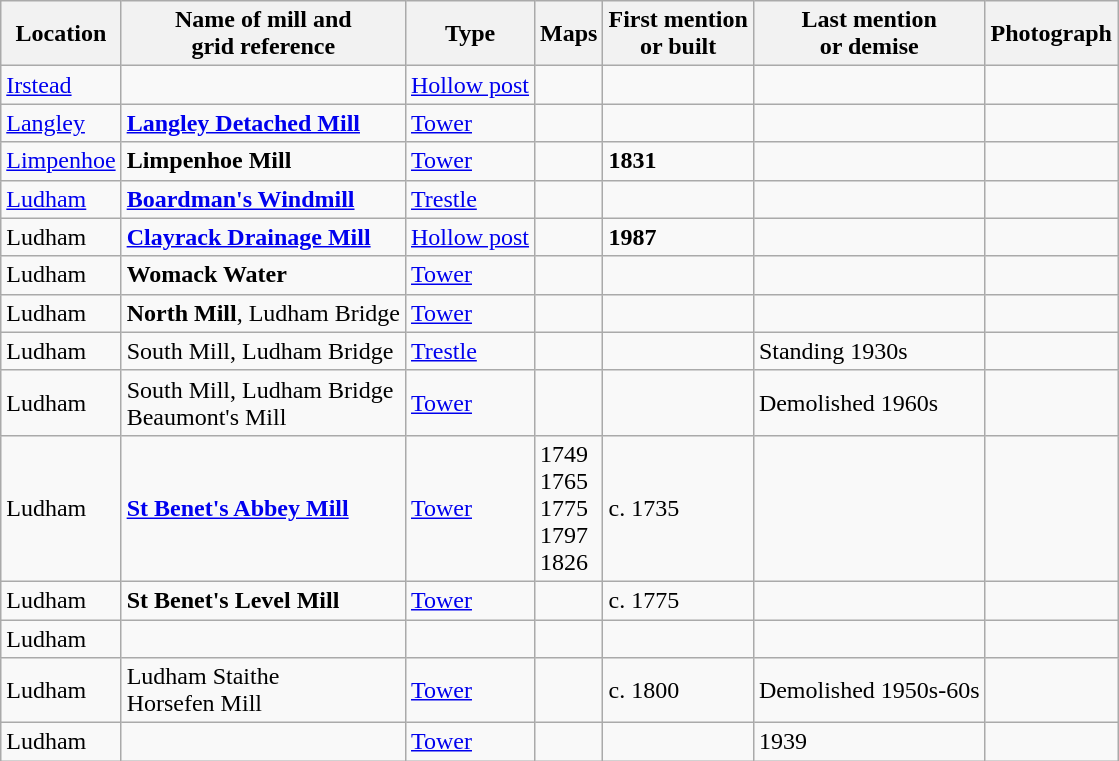<table class="wikitable">
<tr>
<th>Location</th>
<th>Name of mill and<br>grid reference</th>
<th>Type</th>
<th>Maps</th>
<th>First mention<br>or built</th>
<th>Last mention<br> or demise</th>
<th>Photograph</th>
</tr>
<tr>
<td><a href='#'>Irstead</a></td>
<td></td>
<td><a href='#'>Hollow post</a></td>
<td></td>
<td></td>
<td></td>
<td></td>
</tr>
<tr>
<td><a href='#'>Langley</a></td>
<td><strong><a href='#'>Langley Detached Mill</a></strong><br></td>
<td><a href='#'>Tower</a></td>
<td></td>
<td></td>
<td></td>
<td></td>
</tr>
<tr>
<td><a href='#'>Limpenhoe</a></td>
<td><strong>Limpenhoe Mill</strong><br></td>
<td><a href='#'>Tower</a></td>
<td></td>
<td><strong>1831</strong></td>
<td></td>
<td></td>
</tr>
<tr>
<td><a href='#'>Ludham</a></td>
<td><strong><a href='#'>Boardman's Windmill</a></strong><br></td>
<td><a href='#'>Trestle</a></td>
<td></td>
<td></td>
<td></td>
<td></td>
</tr>
<tr>
<td>Ludham</td>
<td><strong><a href='#'>Clayrack Drainage Mill</a></strong><br></td>
<td><a href='#'>Hollow post</a></td>
<td></td>
<td><strong>1987</strong></td>
<td></td>
<td></td>
</tr>
<tr>
<td>Ludham</td>
<td><strong>Womack Water</strong><br></td>
<td><a href='#'>Tower</a></td>
<td></td>
<td></td>
<td></td>
<td></td>
</tr>
<tr>
<td>Ludham</td>
<td><strong>North Mill</strong>, Ludham Bridge<br></td>
<td><a href='#'>Tower</a></td>
<td></td>
<td></td>
<td></td>
<td></td>
</tr>
<tr>
<td>Ludham</td>
<td>South Mill, Ludham Bridge<br></td>
<td><a href='#'>Trestle</a></td>
<td></td>
<td></td>
<td>Standing 1930s</td>
<td></td>
</tr>
<tr>
<td>Ludham</td>
<td>South Mill, Ludham Bridge<br>Beaumont's Mill<br></td>
<td><a href='#'>Tower</a></td>
<td></td>
<td></td>
<td>Demolished 1960s<br></td>
<td></td>
</tr>
<tr>
<td>Ludham</td>
<td><strong><a href='#'>St Benet's Abbey Mill</a></strong><br></td>
<td><a href='#'>Tower</a></td>
<td>1749<br>1765<br>1775<br>1797<br>1826</td>
<td>c. 1735</td>
<td></td>
<td></td>
</tr>
<tr>
<td>Ludham</td>
<td><strong>St Benet's Level Mill</strong><br></td>
<td><a href='#'>Tower</a></td>
<td></td>
<td>c. 1775</td>
<td></td>
<td></td>
</tr>
<tr>
<td>Ludham</td>
<td></td>
<td></td>
<td></td>
<td></td>
<td></td>
<td></td>
</tr>
<tr>
<td>Ludham</td>
<td>Ludham Staithe<br>Horsefen Mill<br></td>
<td><a href='#'>Tower</a></td>
<td></td>
<td>c. 1800</td>
<td>Demolished 1950s-60s<br></td>
<td></td>
</tr>
<tr>
<td>Ludham</td>
<td></td>
<td><a href='#'>Tower</a></td>
<td></td>
<td></td>
<td>1939<br></td>
<td></td>
</tr>
</table>
